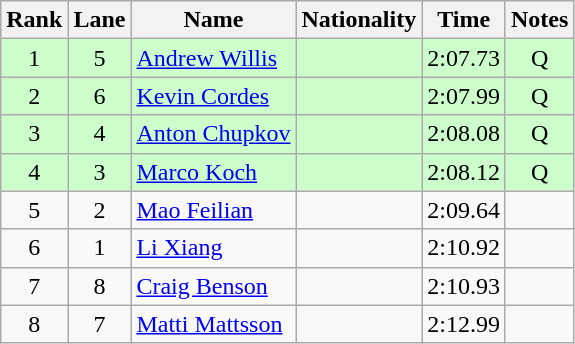<table class="wikitable sortable" style="text-align:center">
<tr>
<th>Rank</th>
<th>Lane</th>
<th>Name</th>
<th>Nationality</th>
<th>Time</th>
<th>Notes</th>
</tr>
<tr bgcolor=ccffcc>
<td>1</td>
<td>5</td>
<td align=left><a href='#'>Andrew Willis</a></td>
<td align=left></td>
<td>2:07.73</td>
<td>Q</td>
</tr>
<tr bgcolor=ccffcc>
<td>2</td>
<td>6</td>
<td align=left><a href='#'>Kevin Cordes</a></td>
<td align=left></td>
<td>2:07.99</td>
<td>Q</td>
</tr>
<tr bgcolor=ccffcc>
<td>3</td>
<td>4</td>
<td align=left><a href='#'>Anton Chupkov</a></td>
<td align=left></td>
<td>2:08.08</td>
<td>Q</td>
</tr>
<tr bgcolor=ccffcc>
<td>4</td>
<td>3</td>
<td align=left><a href='#'>Marco Koch</a></td>
<td align=left></td>
<td>2:08.12</td>
<td>Q</td>
</tr>
<tr>
<td>5</td>
<td>2</td>
<td align=left><a href='#'>Mao Feilian</a></td>
<td align=left></td>
<td>2:09.64</td>
<td></td>
</tr>
<tr>
<td>6</td>
<td>1</td>
<td align=left><a href='#'>Li Xiang</a></td>
<td align=left></td>
<td>2:10.92</td>
<td></td>
</tr>
<tr>
<td>7</td>
<td>8</td>
<td align=left><a href='#'>Craig Benson</a></td>
<td align=left></td>
<td>2:10.93</td>
<td></td>
</tr>
<tr>
<td>8</td>
<td>7</td>
<td align=left><a href='#'>Matti Mattsson</a></td>
<td align=left></td>
<td>2:12.99</td>
<td></td>
</tr>
</table>
